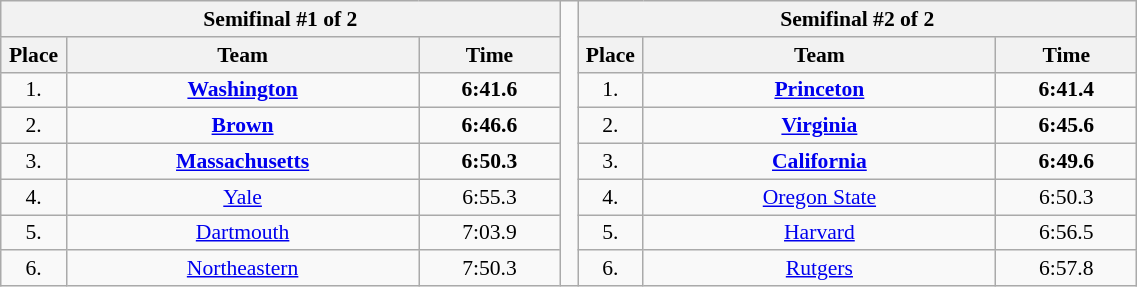<table class="wikitable" style="font-size:90%; width: 60%; text-align: center">
<tr>
<th colspan=3>Semifinal #1 of 2</th>
<td style="width:1%;" rowspan="57"></td>
<th colspan=3>Semifinal #2 of 2</th>
</tr>
<tr>
<th width=1%>Place</th>
<th width=20%>Team</th>
<th width=8%>Time</th>
<th width=1%>Place</th>
<th width=20%>Team</th>
<th width=8%>Time</th>
</tr>
<tr>
<td align=center>1.</td>
<td align=center><strong><a href='#'>Washington</a></strong></td>
<td align=center><strong>6:41.6</strong></td>
<td align=center>1.</td>
<td align=center><strong><a href='#'>Princeton</a></strong></td>
<td align=center><strong>6:41.4</strong></td>
</tr>
<tr>
<td align=center>2.</td>
<td align=center><strong><a href='#'>Brown</a></strong></td>
<td align=center><strong>6:46.6</strong></td>
<td align=center>2.</td>
<td align=center><strong><a href='#'>Virginia</a></strong></td>
<td align=center><strong>6:45.6</strong></td>
</tr>
<tr>
<td align=center>3.</td>
<td align=center><strong><a href='#'>Massachusetts</a></strong></td>
<td align=center><strong>6:50.3</strong></td>
<td align=center>3.</td>
<td align=center><strong><a href='#'>California</a></strong></td>
<td align=center><strong>6:49.6</strong></td>
</tr>
<tr>
<td align=center>4.</td>
<td align=center><a href='#'>Yale</a></td>
<td align=center>6:55.3</td>
<td align=center>4.</td>
<td align=center><a href='#'>Oregon State</a></td>
<td align=center>6:50.3</td>
</tr>
<tr>
<td align=center>5.</td>
<td align=center><a href='#'>Dartmouth</a></td>
<td align=center>7:03.9</td>
<td align=center>5.</td>
<td align=center><a href='#'>Harvard</a></td>
<td align=center>6:56.5</td>
</tr>
<tr>
<td align=center>6.</td>
<td align=center><a href='#'>Northeastern</a></td>
<td align=center>7:50.3</td>
<td align=center>6.</td>
<td align=center><a href='#'>Rutgers</a></td>
<td align=center>6:57.8</td>
</tr>
</table>
